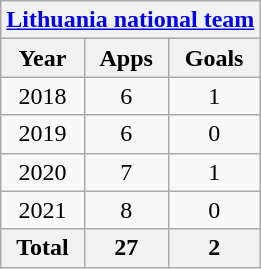<table class="wikitable" style="text-align:center">
<tr>
<th colspan=3><a href='#'>Lithuania national team</a></th>
</tr>
<tr>
<th>Year</th>
<th>Apps</th>
<th>Goals</th>
</tr>
<tr>
<td>2018</td>
<td>6</td>
<td>1</td>
</tr>
<tr>
<td>2019</td>
<td>6</td>
<td>0</td>
</tr>
<tr>
<td>2020</td>
<td>7</td>
<td>1</td>
</tr>
<tr>
<td>2021</td>
<td>8</td>
<td>0</td>
</tr>
<tr>
<th>Total</th>
<th>27</th>
<th>2</th>
</tr>
</table>
